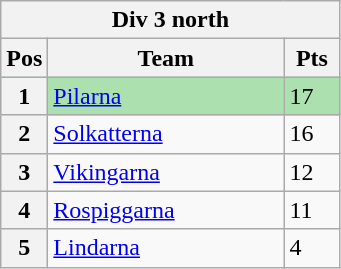<table class="wikitable">
<tr>
<th colspan="3">Div 3 north</th>
</tr>
<tr>
<th width=20>Pos</th>
<th width=150>Team</th>
<th width=30>Pts</th>
</tr>
<tr style="background:#ACE1AF;">
<th>1</th>
<td><a href='#'>Pilarna</a></td>
<td>17</td>
</tr>
<tr>
<th>2</th>
<td><a href='#'>Solkatterna</a></td>
<td>16</td>
</tr>
<tr>
<th>3</th>
<td><a href='#'>Vikingarna</a></td>
<td>12</td>
</tr>
<tr>
<th>4</th>
<td><a href='#'>Rospiggarna</a></td>
<td>11</td>
</tr>
<tr>
<th>5</th>
<td><a href='#'>Lindarna</a></td>
<td>4</td>
</tr>
</table>
